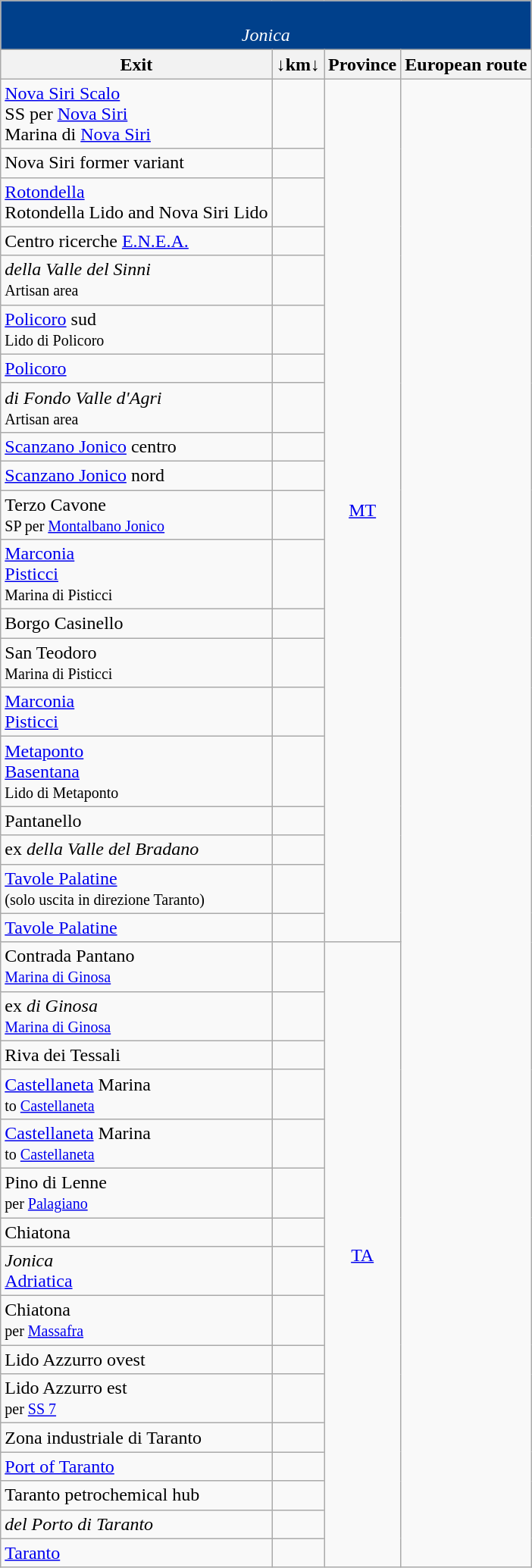<table class="wikitable">
<tr align="center" bgcolor="00408B" style="color: white;font-size:100%;">
<td colspan="4"><br><em>Jonica</em><br></td>
</tr>
<tr>
<th>Exit</th>
<th>↓km↓</th>
<th>Province</th>
<th>European route</th>
</tr>
<tr>
<td> <a href='#'>Nova Siri Scalo</a><br> SS per <a href='#'>Nova Siri</a><br> Marina di <a href='#'>Nova Siri</a></td>
<td></td>
<td align="center" rowspan="20"><a href='#'>MT</a></td>
<td align="center" rowspan="37"></td>
</tr>
<tr>
<td> Nova Siri former variant</td>
<td align="right"></td>
</tr>
<tr>
<td> <a href='#'>Rotondella</a><br> Rotondella Lido and Nova Siri Lido</td>
<td align="right"></td>
</tr>
<tr>
<td> Centro ricerche <a href='#'>E.N.E.A.</a></td>
<td align="right"></td>
</tr>
<tr>
<td>  <em>della Valle del Sinni</em><br> <small>Artisan area</small></td>
<td align="right"></td>
</tr>
<tr>
<td> <a href='#'>Policoro</a> sud<br> <small>Lido di Policoro</small></td>
<td align="right"></td>
</tr>
<tr>
<td> <a href='#'>Policoro</a></td>
<td align="right"></td>
</tr>
<tr>
<td>  <em>di Fondo Valle d'Agri</em><br> <small>Artisan area</small></td>
<td align="right"></td>
</tr>
<tr>
<td> <a href='#'>Scanzano Jonico</a> centro</td>
<td align="right"></td>
</tr>
<tr>
<td> <a href='#'>Scanzano Jonico</a> nord</td>
<td align="right"></td>
</tr>
<tr>
<td> Terzo Cavone<br><small>SP per <a href='#'>Montalbano Jonico</a></small></td>
<td align="right"></td>
</tr>
<tr>
<td> <a href='#'>Marconia</a><br><a href='#'>Pisticci</a><br> <small>Marina di Pisticci</small></td>
<td align="right"></td>
</tr>
<tr>
<td> Borgo Casinello</td>
<td align="right"></td>
</tr>
<tr>
<td> San Teodoro<br> <small>Marina di Pisticci</small></td>
<td align="right"></td>
</tr>
<tr>
<td> <a href='#'>Marconia</a><br><a href='#'>Pisticci</a></td>
<td align="right"></td>
</tr>
<tr>
<td> <a href='#'>Metaponto</a> <br>   <a href='#'>Basentana</a><br> <small>Lido di Metaponto</small></td>
<td align="right"></td>
</tr>
<tr>
<td> Pantanello</td>
<td align="right"></td>
</tr>
<tr>
<td> ex  <em>della Valle del Bradano</em></td>
<td align="right"></td>
</tr>
<tr>
<td>  <a href='#'>Tavole Palatine</a> <br><small> (solo uscita in direzione Taranto)</small></td>
<td align="right"></td>
</tr>
<tr>
<td>  <a href='#'>Tavole Palatine</a></td>
<td align="right"></td>
</tr>
<tr>
<td> Contrada Pantano <br> <small><a href='#'>Marina di Ginosa</a></small></td>
<td align="right"></td>
<td rowspan=24 align="center"><a href='#'>TA</a></td>
</tr>
<tr>
<td> ex  <em>di Ginosa</em> <br> <small><a href='#'>Marina di Ginosa</a></small></td>
<td align="right"></td>
</tr>
<tr>
<td>  Riva dei Tessali</td>
<td align="right"></td>
</tr>
<tr>
<td>  <a href='#'>Castellaneta</a> Marina <br>  <small>to <a href='#'>Castellaneta</a></small></td>
<td align="right"></td>
</tr>
<tr>
<td>  <a href='#'>Castellaneta</a> Marina <br>  <small>to <a href='#'>Castellaneta</a></small></td>
<td align="right"></td>
</tr>
<tr>
<td>  Pino di Lenne <br> <small> per <a href='#'>Palagiano</a></small></td>
<td align="right"></td>
</tr>
<tr>
<td>  Chiatona</td>
<td align="right"></td>
</tr>
<tr>
<td>  <em>Jonica</em> <br>  <a href='#'>Adriatica</a></td>
<td align="right"></td>
</tr>
<tr>
<td>  Chiatona <br>  <small>per <a href='#'>Massafra</a></small></td>
<td align="right"></td>
</tr>
<tr>
<td>  Lido Azzurro ovest</td>
<td align="right"></td>
</tr>
<tr>
<td>   Lido Azzurro est <br>  <small>per <a href='#'>SS 7</a></small></td>
<td align="right"></td>
</tr>
<tr>
<td>  Zona industriale di Taranto</td>
<td align="right"></td>
</tr>
<tr>
<td>  <a href='#'>Port of Taranto</a></td>
<td align="right"></td>
</tr>
<tr>
<td>  Taranto petrochemical hub</td>
<td align="right"></td>
</tr>
<tr>
<td>   <em>del Porto di Taranto</em></td>
<td align="right"></td>
</tr>
<tr>
<td> <a href='#'>Taranto</a></td>
<td align="right"></td>
</tr>
</table>
